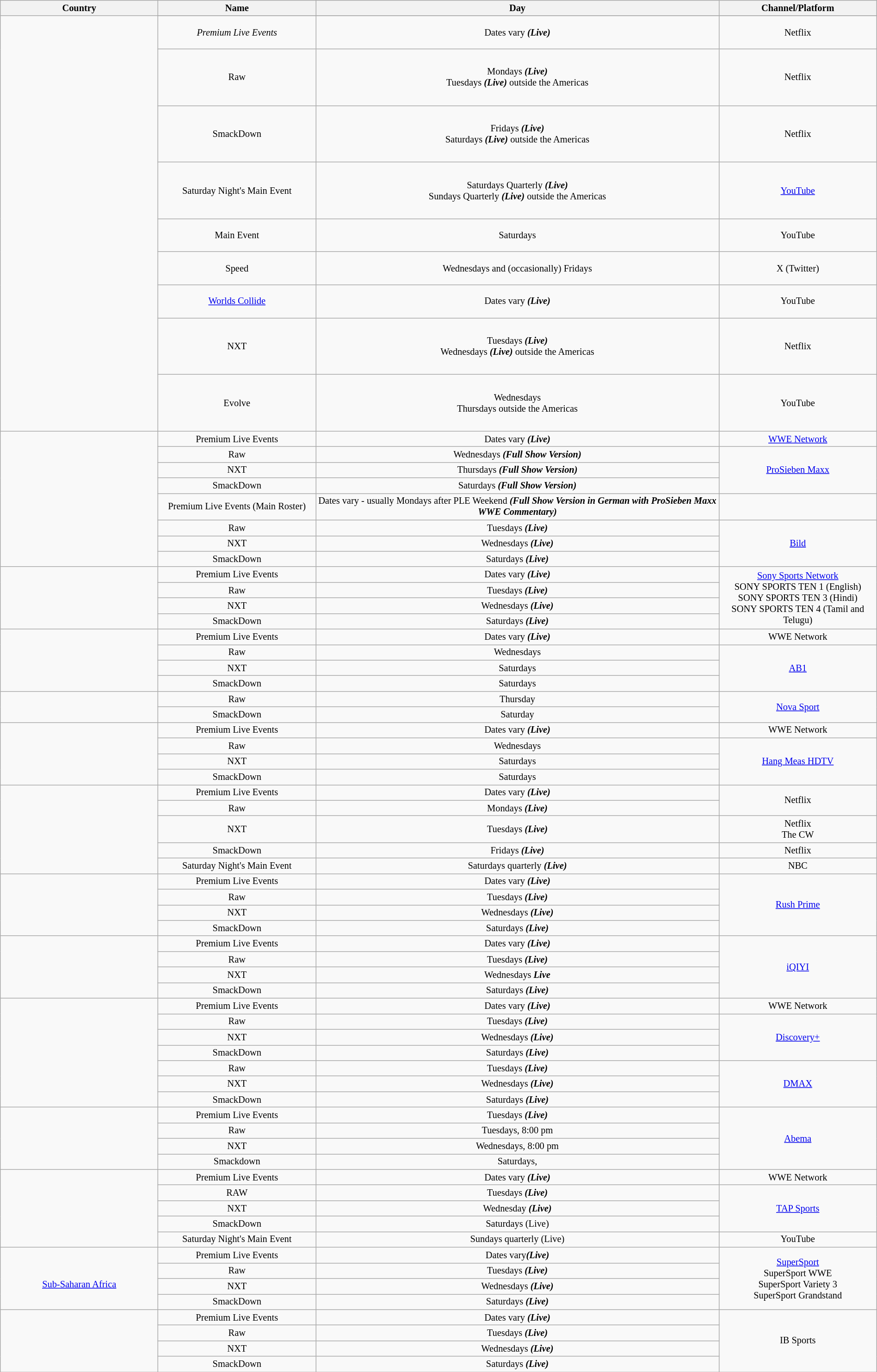<table class="wikitable sortable" style="font-size:85%; text-align:center; width:100%;">
<tr>
<th width=18%>Country</th>
<th width=18%>Name</th>
<th width=46%>Day</th>
<th width=18%>Channel/Platform</th>
</tr>
<tr>
<td rowspan="10"><br><br><br><br><br><br><br><br><br><br><br><br><br><br><br><br><br><br><br><br><br><br><br><br><br><br><br><br><br><br><br><br><br><br><br><br><br></td>
</tr>
<tr>
<td><em>Premium Live Events</td>
<td>Dates vary <strong><em>(Live)</em></strong></td>
<td>Netflix</td>
</tr>
<tr>
<td></em>Raw<em></td>
<td>Mondays <strong><em>(Live)</em></strong><br>Tuesdays <strong><em>(Live)</em></strong> outside the Americas</td>
<td>Netflix</td>
</tr>
<tr>
<td></em>SmackDown<em></td>
<td>Fridays <strong><em>(Live)</em></strong><br>Saturdays <strong><em>(Live)</em></strong> outside the Americas</td>
<td>Netflix</td>
</tr>
<tr>
<td></em>Saturday Night's Main Event<em></td>
<td>Saturdays Quarterly <strong><em>(Live)</em></strong><br>Sundays Quarterly <strong><em>(Live)</em></strong> outside the Americas</td>
<td><a href='#'>YouTube</a></td>
</tr>
<tr>
<td></em>Main Event<em></td>
<td>Saturdays</td>
<td>YouTube</td>
</tr>
<tr>
<td></em>Speed<em></td>
<td>Wednesdays and (occasionally) Fridays</td>
<td>X (Twitter)</td>
</tr>
<tr>
<td></em><a href='#'>Worlds Collide</a><em></td>
<td>Dates vary <strong><em>(Live)</em></strong></td>
<td>YouTube</td>
</tr>
<tr>
<td></em>NXT<em></td>
<td>Tuesdays <strong><em>(Live)</em></strong><br>Wednesdays <strong><em>(Live)</em></strong> outside the Americas</td>
<td>Netflix</td>
</tr>
<tr>
<td></em>Evolve<em></td>
<td>Wednesdays<br>Thursdays outside the Americas</td>
<td>YouTube</td>
</tr>
<tr>
<td rowspan="8"><br><br></td>
<td>Premium Live Events</td>
<td>Dates vary <strong><em>(Live)</em></strong></td>
<td><a href='#'>WWE Network</a></td>
</tr>
<tr>
<td></em>Raw<em></td>
<td>Wednesdays <strong><em>(Full Show Version)</em></strong></td>
<td rowspan="3"><a href='#'>ProSieben Maxx</a></td>
</tr>
<tr>
<td></em>NXT<em></td>
<td>Thursdays <strong><em>(Full Show Version)</em></strong></td>
</tr>
<tr>
<td></em>SmackDown<em></td>
<td>Saturdays <strong><em>(Full Show Version)</em></strong></td>
</tr>
<tr>
<td>Premium Live Events (Main Roster)</td>
<td>Dates vary - usually Mondays after PLE Weekend <strong><em>(Full Show Version in German with ProSieben Maxx WWE Commentary)</em></strong></td>
</tr>
<tr>
<td></em>Raw<em></td>
<td>Tuesdays <strong><em>(Live)</em></strong></td>
<td rowspan="3"><a href='#'>Bild</a></td>
</tr>
<tr>
<td></em>NXT<em></td>
<td>Wednesdays <strong><em>(Live)</em></strong></td>
</tr>
<tr>
<td></em>SmackDown<em></td>
<td>Saturdays <strong><em>(Live)</em></strong></td>
</tr>
<tr>
<td rowspan="4"><br><br><br></td>
<td>Premium Live Events</td>
<td>Dates vary <strong><em>(Live)</em></strong></td>
<td rowspan="4"><a href='#'>Sony Sports Network</a><br>SONY SPORTS TEN 1 (English)<br>SONY SPORTS TEN 3 (Hindi)<br>SONY SPORTS TEN 4 (Tamil and Telugu)</td>
</tr>
<tr>
<td></em>Raw<em></td>
<td>Tuesdays <strong><em>(Live)</em></strong></td>
</tr>
<tr>
<td></em>NXT<em></td>
<td>Wednesdays <strong><em>(Live)</em></strong></td>
</tr>
<tr>
<td></em>SmackDown<em></td>
<td>Saturdays <strong><em>(Live)</em></strong></td>
</tr>
<tr>
<td rowspan="4"><br></td>
<td>Premium Live Events</td>
<td>Dates vary <strong><em>(Live)</em></strong></td>
<td>WWE Network</td>
</tr>
<tr>
<td></em>Raw<em></td>
<td>Wednesdays</td>
<td rowspan="3"><a href='#'>AB1</a></td>
</tr>
<tr>
<td></em>NXT<em></td>
<td>Saturdays</td>
</tr>
<tr>
<td></em>SmackDown<em></td>
<td>Saturdays</td>
</tr>
<tr>
<td rowspan="2"></td>
<td></em>Raw<em></td>
<td>Thursday</td>
<td rowspan="2"><a href='#'>Nova Sport</a></td>
</tr>
<tr>
<td></em>SmackDown<em></td>
<td>Saturday</td>
</tr>
<tr>
<td rowspan="4"></td>
<td>Premium Live Events</td>
<td>Dates vary <strong><em>(Live)</em></strong></td>
<td>WWE Network</td>
</tr>
<tr>
<td></em>Raw<em></td>
<td>Wednesdays</td>
<td rowspan="3"><a href='#'>Hang Meas HDTV</a></td>
</tr>
<tr>
<td></em>NXT<em></td>
<td>Saturdays</td>
</tr>
<tr>
<td></em>SmackDown<em></td>
<td>Saturdays</td>
</tr>
<tr>
<td rowspan="5"></td>
<td></em>Premium Live Events<em></td>
<td>Dates vary <strong><em>(Live)</em></strong></td>
<td rowspan="2">Netflix</td>
</tr>
<tr>
<td></em>Raw<em></td>
<td>Mondays <strong><em>(Live)</em></strong></td>
</tr>
<tr>
<td></em>NXT<em></td>
<td>Tuesdays <strong><em>(Live)</em></strong></td>
<td>Netflix<br>The CW </td>
</tr>
<tr>
<td></em>SmackDown<em></td>
<td>Fridays <strong><em>(Live)</em></strong></td>
<td>Netflix</td>
</tr>
<tr>
<td></em>Saturday Night's Main Event<em></td>
<td>Saturdays quarterly <strong><em>(Live)</em></strong></td>
<td>NBC </td>
</tr>
<tr>
<td rowspan="4"></td>
<td>Premium Live Events</td>
<td>Dates vary <strong><em>(Live)</em></strong></td>
<td rowspan="4"><a href='#'>Rush Prime</a></td>
</tr>
<tr>
<td></em>Raw<em></td>
<td>Tuesdays <strong><em>(Live)</em></strong></td>
</tr>
<tr>
<td></em>NXT<em></td>
<td>Wednesdays <strong><em>(Live)</em></strong></td>
</tr>
<tr>
<td></em>SmackDown<em></td>
<td>Saturdays <strong><em>(Live)</em></strong></td>
</tr>
<tr>
<td rowspan="4"></td>
<td>Premium Live Events</td>
<td>Dates vary <strong><em>(Live)</em></strong></td>
<td rowspan="4"><a href='#'>iQIYI</a></td>
</tr>
<tr>
<td></em>Raw<em></td>
<td>Tuesdays <strong><em>(Live)</em></strong></td>
</tr>
<tr>
<td></em>NXT<em></td>
<td>Wednesdays <strong><em>Live</em></strong></td>
</tr>
<tr>
<td></em>SmackDown<em></td>
<td>Saturdays <strong><em>(Live)</em></strong></td>
</tr>
<tr>
<td rowspan="8"></td>
<td rowspan="2">Premium Live Events</td>
<td rowspan="2">Dates vary <strong><em>(Live)</em></strong></td>
<td>WWE Network</td>
</tr>
<tr>
<td rowspan="4"><a href='#'>Discovery+</a></td>
</tr>
<tr>
<td></em>Raw<em></td>
<td>Tuesdays <strong><em>(Live)</em></strong></td>
</tr>
<tr>
<td></em>NXT<em></td>
<td>Wednesdays <strong><em>(Live)</em></strong></td>
</tr>
<tr>
<td></em>SmackDown<em></td>
<td>Saturdays <strong><em>(Live)</em></strong></td>
</tr>
<tr>
<td></em>Raw<em></td>
<td>Tuesdays <strong><em>(Live)</em></strong></td>
<td rowspan="3"><a href='#'>DMAX</a></td>
</tr>
<tr>
<td></em>NXT<em></td>
<td>Wednesdays <strong><em>(Live)</em></strong></td>
</tr>
<tr>
<td></em>SmackDown<em></td>
<td>Saturdays <strong><em>(Live)</em></strong></td>
</tr>
<tr>
<td rowspan="4"></td>
<td>Premium Live Events</td>
<td>Tuesdays <strong><em>(Live)</em></strong></td>
<td rowspan="4"><a href='#'>Abema</a></td>
</tr>
<tr>
<td></em>Raw<em></td>
<td>Tuesdays, 8:00 pm</td>
</tr>
<tr>
<td></em>NXT<em></td>
<td>Wednesdays, 8:00 pm</td>
</tr>
<tr>
<td></em>Smackdown<em></td>
<td>Saturdays, </td>
</tr>
<tr>
<td rowspan="5"></td>
<td>Premium Live Events</td>
<td>Dates vary <strong><em>(Live)</em></strong></td>
<td>WWE Network</td>
</tr>
<tr>
<td></em>RAW<em></td>
<td>Tuesdays <strong><em>(Live)</em></strong></td>
<td rowspan="3"><a href='#'>TAP Sports</a></td>
</tr>
<tr>
<td></em>NXT<em></td>
<td>Wednesday <strong><em>(Live)</em></strong></td>
</tr>
<tr>
<td></em>SmackDown<em></td>
<td>Saturdays </em>(Live)<em></td>
</tr>
<tr>
<td></em>Saturday Night's Main Event<em></td>
<td>Sundays quarterly </em>(Live)<em></td>
<td>YouTube</td>
</tr>
<tr>
<td rowspan="4"><br> <a href='#'>Sub-Saharan Africa</a></td>
<td>Premium Live Events</td>
<td>Dates vary<strong><em>(Live)</em></strong></td>
<td rowspan="4"><a href='#'>SuperSport</a><br>SuperSport WWE<br>SuperSport Variety 3<br>SuperSport Grandstand</td>
</tr>
<tr>
<td></em>Raw<em></td>
<td>Tuesdays <strong><em>(Live)</em></strong></td>
</tr>
<tr>
<td></em>NXT<em></td>
<td>Wednesdays <strong><em>(Live)</em></strong></td>
</tr>
<tr>
<td></em>SmackDown<em></td>
<td>Saturdays <strong><em>(Live)</em></strong></td>
</tr>
<tr>
<td rowspan="4"></td>
<td>Premium Live Events</td>
<td>Dates vary <strong><em>(Live)</em></strong></td>
<td rowspan="4">IB Sports</td>
</tr>
<tr>
<td></em>Raw<em></td>
<td>Tuesdays <strong><em>(Live)</em></strong></td>
</tr>
<tr>
<td></em>NXT<em></td>
<td>Wednesdays <strong><em>(Live)</em></strong></td>
</tr>
<tr>
<td></em>SmackDown<em></td>
<td>Saturdays <strong><em>(Live)</em></strong></td>
</tr>
</table>
